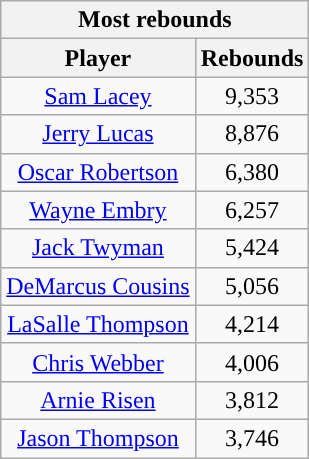<table class="wikitable sortable" style="text-align:center">
<tr>
<th colspan="2" style="text-align:center; ">Most rebounds</th>
</tr>
<tr>
<th style="text-align:center; ">Player</th>
<th style="text-align:center; ">Rebounds</th>
</tr>
<tr>
<td><a href='#'>Sam Lacey</a></td>
<td>9,353</td>
</tr>
<tr>
<td><a href='#'>Jerry Lucas</a></td>
<td>8,876</td>
</tr>
<tr>
<td><a href='#'>Oscar Robertson</a></td>
<td>6,380</td>
</tr>
<tr>
<td><a href='#'>Wayne Embry</a></td>
<td>6,257</td>
</tr>
<tr>
<td><a href='#'>Jack Twyman</a></td>
<td>5,424</td>
</tr>
<tr>
<td><a href='#'>DeMarcus Cousins</a></td>
<td>5,056</td>
</tr>
<tr>
<td><a href='#'>LaSalle Thompson</a></td>
<td>4,214</td>
</tr>
<tr>
<td><a href='#'>Chris Webber</a></td>
<td>4,006</td>
</tr>
<tr>
<td><a href='#'>Arnie Risen</a></td>
<td>3,812</td>
</tr>
<tr>
<td><a href='#'>Jason Thompson</a></td>
<td>3,746</td>
</tr>
</table>
